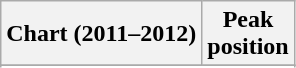<table class="wikitable plainrowheaders sortable">
<tr>
<th>Chart (2011–2012)</th>
<th>Peak<br>position</th>
</tr>
<tr>
</tr>
<tr>
</tr>
<tr>
</tr>
<tr>
</tr>
<tr>
</tr>
<tr>
</tr>
<tr>
</tr>
<tr>
</tr>
</table>
